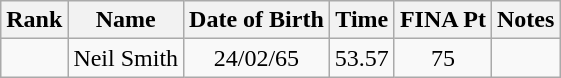<table class="wikitable sortable" style="text-align:center">
<tr>
<th>Rank</th>
<th>Name</th>
<th>Date of Birth</th>
<th>Time</th>
<th>FINA Pt</th>
<th>Notes</th>
</tr>
<tr>
<td></td>
<td align=left> Neil Smith</td>
<td>24/02/65</td>
<td>53.57</td>
<td>75</td>
<td></td>
</tr>
</table>
